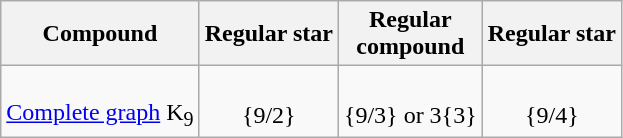<table class=wikitable>
<tr>
<th>Compound</th>
<th>Regular star</th>
<th>Regular<br>compound</th>
<th>Regular star</th>
</tr>
<tr align=center>
<td><br><a href='#'>Complete graph</a> K<sub>9</sub></td>
<td><br>{9/2}</td>
<td><br>{9/3} or 3{3}</td>
<td><br>{9/4}</td>
</tr>
</table>
